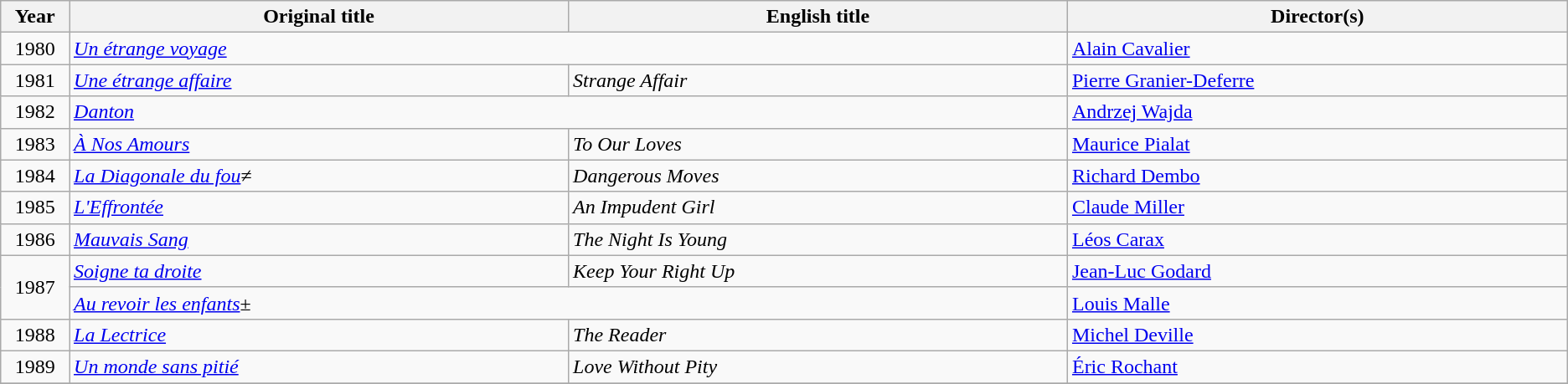<table class="wikitable plainrowheaders">
<tr>
<th scope="col" width="50">Year</th>
<th scope="col" width="450">Original title</th>
<th scope="col" width="450">English title</th>
<th scope="col" width="450">Director(s)</th>
</tr>
<tr>
<td align="center">1980</td>
<td colspan="2"><em><a href='#'>Un étrange voyage</a></em></td>
<td><a href='#'>Alain Cavalier</a></td>
</tr>
<tr>
<td align="center">1981</td>
<td><em><a href='#'>Une étrange affaire</a></em></td>
<td><em>Strange Affair</em></td>
<td><a href='#'>Pierre Granier-Deferre</a></td>
</tr>
<tr>
<td align="center">1982</td>
<td colspan="2"><em><a href='#'>Danton</a></em></td>
<td><a href='#'>Andrzej Wajda</a></td>
</tr>
<tr>
<td align="center">1983</td>
<td><em><a href='#'>À Nos Amours</a></em></td>
<td><em>To Our Loves</em></td>
<td><a href='#'>Maurice Pialat</a></td>
</tr>
<tr>
<td align="center">1984</td>
<td><em><a href='#'>La Diagonale du fou</a></em>≠</td>
<td><em>Dangerous Moves</em></td>
<td><a href='#'>Richard Dembo</a></td>
</tr>
<tr>
<td align="center">1985</td>
<td><em><a href='#'>L'Effrontée</a></em></td>
<td><em>An Impudent Girl</em></td>
<td><a href='#'>Claude Miller</a></td>
</tr>
<tr>
<td align="center">1986</td>
<td><em><a href='#'>Mauvais Sang</a></em></td>
<td><em>The Night Is Young</em></td>
<td><a href='#'>Léos Carax</a></td>
</tr>
<tr>
<td rowspan="2" align="center">1987</td>
<td><em><a href='#'>Soigne ta droite</a></em></td>
<td><em>Keep Your Right Up</em></td>
<td><a href='#'>Jean-Luc Godard</a></td>
</tr>
<tr>
<td colspan="2"><em><a href='#'>Au revoir les enfants</a></em>±</td>
<td><a href='#'>Louis Malle</a></td>
</tr>
<tr>
<td align="center">1988</td>
<td><em><a href='#'>La Lectrice</a></em></td>
<td><em>The Reader</em></td>
<td><a href='#'>Michel Deville</a></td>
</tr>
<tr>
<td align="center">1989</td>
<td><em><a href='#'>Un monde sans pitié</a></em></td>
<td><em>Love Without Pity</em></td>
<td><a href='#'>Éric Rochant</a></td>
</tr>
<tr>
</tr>
</table>
